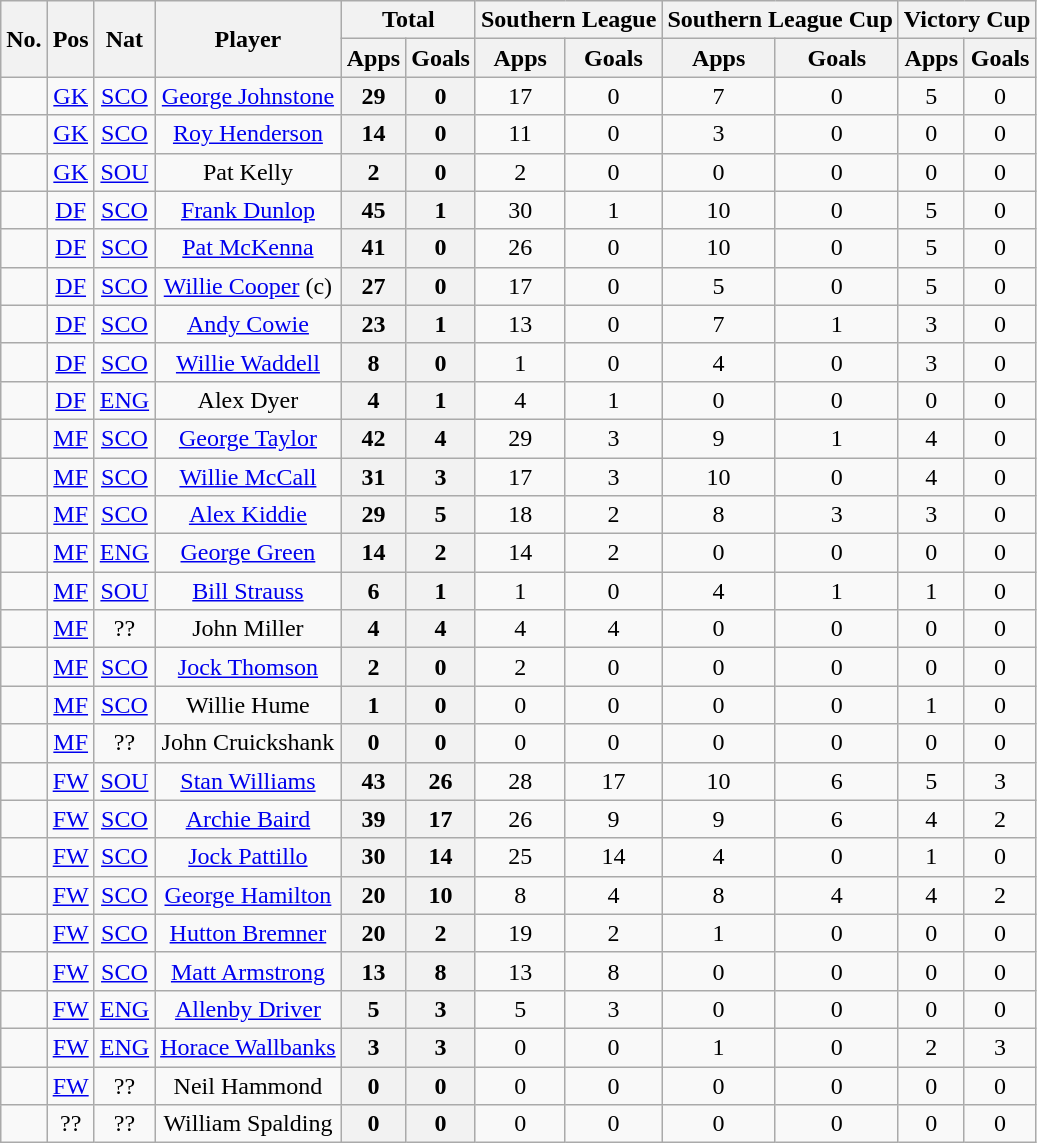<table class="wikitable sortable" style="text-align: center;">
<tr>
<th rowspan="2"><abbr>No.</abbr></th>
<th rowspan="2"><abbr>Pos</abbr></th>
<th rowspan="2"><abbr>Nat</abbr></th>
<th rowspan="2">Player</th>
<th colspan="2">Total</th>
<th colspan="2">Southern League</th>
<th colspan="2">Southern League Cup</th>
<th colspan="2">Victory Cup</th>
</tr>
<tr>
<th>Apps</th>
<th>Goals</th>
<th>Apps</th>
<th>Goals</th>
<th>Apps</th>
<th>Goals</th>
<th>Apps</th>
<th>Goals</th>
</tr>
<tr>
<td></td>
<td><a href='#'>GK</a></td>
<td> <a href='#'>SCO</a></td>
<td><a href='#'>George Johnstone</a></td>
<th>29</th>
<th>0</th>
<td>17</td>
<td>0</td>
<td>7</td>
<td>0</td>
<td>5</td>
<td>0</td>
</tr>
<tr>
<td></td>
<td><a href='#'>GK</a></td>
<td> <a href='#'>SCO</a></td>
<td><a href='#'>Roy Henderson</a></td>
<th>14</th>
<th>0</th>
<td>11</td>
<td>0</td>
<td>3</td>
<td>0</td>
<td>0</td>
<td>0</td>
</tr>
<tr>
<td></td>
<td><a href='#'>GK</a></td>
<td> <a href='#'>SOU</a></td>
<td>Pat Kelly</td>
<th>2</th>
<th>0</th>
<td>2</td>
<td>0</td>
<td>0</td>
<td>0</td>
<td>0</td>
<td>0</td>
</tr>
<tr>
<td></td>
<td><a href='#'>DF</a></td>
<td> <a href='#'>SCO</a></td>
<td><a href='#'>Frank Dunlop</a></td>
<th>45</th>
<th>1</th>
<td>30</td>
<td>1</td>
<td>10</td>
<td>0</td>
<td>5</td>
<td>0</td>
</tr>
<tr>
<td></td>
<td><a href='#'>DF</a></td>
<td> <a href='#'>SCO</a></td>
<td><a href='#'>Pat McKenna</a></td>
<th>41</th>
<th>0</th>
<td>26</td>
<td>0</td>
<td>10</td>
<td>0</td>
<td>5</td>
<td>0</td>
</tr>
<tr>
<td></td>
<td><a href='#'>DF</a></td>
<td> <a href='#'>SCO</a></td>
<td><a href='#'>Willie Cooper</a> (c)</td>
<th>27</th>
<th>0</th>
<td>17</td>
<td>0</td>
<td>5</td>
<td>0</td>
<td>5</td>
<td>0</td>
</tr>
<tr>
<td></td>
<td><a href='#'>DF</a></td>
<td> <a href='#'>SCO</a></td>
<td><a href='#'>Andy Cowie</a></td>
<th>23</th>
<th>1</th>
<td>13</td>
<td>0</td>
<td>7</td>
<td>1</td>
<td>3</td>
<td>0</td>
</tr>
<tr>
<td></td>
<td><a href='#'>DF</a></td>
<td> <a href='#'>SCO</a></td>
<td><a href='#'>Willie Waddell</a></td>
<th>8</th>
<th>0</th>
<td>1</td>
<td>0</td>
<td>4</td>
<td>0</td>
<td>3</td>
<td>0</td>
</tr>
<tr>
<td></td>
<td><a href='#'>DF</a></td>
<td> <a href='#'>ENG</a></td>
<td>Alex Dyer</td>
<th>4</th>
<th>1</th>
<td>4</td>
<td>1</td>
<td>0</td>
<td>0</td>
<td>0</td>
<td>0</td>
</tr>
<tr>
<td></td>
<td><a href='#'>MF</a></td>
<td> <a href='#'>SCO</a></td>
<td><a href='#'>George Taylor</a></td>
<th>42</th>
<th>4</th>
<td>29</td>
<td>3</td>
<td>9</td>
<td>1</td>
<td>4</td>
<td>0</td>
</tr>
<tr>
<td></td>
<td><a href='#'>MF</a></td>
<td> <a href='#'>SCO</a></td>
<td><a href='#'>Willie McCall</a></td>
<th>31</th>
<th>3</th>
<td>17</td>
<td>3</td>
<td>10</td>
<td>0</td>
<td>4</td>
<td>0</td>
</tr>
<tr>
<td></td>
<td><a href='#'>MF</a></td>
<td> <a href='#'>SCO</a></td>
<td><a href='#'>Alex Kiddie</a></td>
<th>29</th>
<th>5</th>
<td>18</td>
<td>2</td>
<td>8</td>
<td>3</td>
<td>3</td>
<td>0</td>
</tr>
<tr>
<td></td>
<td><a href='#'>MF</a></td>
<td> <a href='#'>ENG</a></td>
<td><a href='#'>George Green</a></td>
<th>14</th>
<th>2</th>
<td>14</td>
<td>2</td>
<td>0</td>
<td>0</td>
<td>0</td>
<td>0</td>
</tr>
<tr>
<td></td>
<td><a href='#'>MF</a></td>
<td> <a href='#'>SOU</a></td>
<td><a href='#'>Bill Strauss</a></td>
<th>6</th>
<th>1</th>
<td>1</td>
<td>0</td>
<td>4</td>
<td>1</td>
<td>1</td>
<td>0</td>
</tr>
<tr>
<td></td>
<td><a href='#'>MF</a></td>
<td>??</td>
<td>John Miller</td>
<th>4</th>
<th>4</th>
<td>4</td>
<td>4</td>
<td>0</td>
<td>0</td>
<td>0</td>
<td>0</td>
</tr>
<tr>
<td></td>
<td><a href='#'>MF</a></td>
<td> <a href='#'>SCO</a></td>
<td><a href='#'>Jock Thomson</a></td>
<th>2</th>
<th>0</th>
<td>2</td>
<td>0</td>
<td>0</td>
<td>0</td>
<td>0</td>
<td>0</td>
</tr>
<tr>
<td></td>
<td><a href='#'>MF</a></td>
<td> <a href='#'>SCO</a></td>
<td>Willie Hume</td>
<th>1</th>
<th>0</th>
<td>0</td>
<td>0</td>
<td>0</td>
<td>0</td>
<td>1</td>
<td>0</td>
</tr>
<tr>
<td></td>
<td><a href='#'>MF</a></td>
<td>??</td>
<td>John Cruickshank</td>
<th>0</th>
<th>0</th>
<td>0</td>
<td>0</td>
<td>0</td>
<td>0</td>
<td>0</td>
<td>0</td>
</tr>
<tr>
<td></td>
<td><a href='#'>FW</a></td>
<td> <a href='#'>SOU</a></td>
<td><a href='#'>Stan Williams</a></td>
<th>43</th>
<th>26</th>
<td>28</td>
<td>17</td>
<td>10</td>
<td>6</td>
<td>5</td>
<td>3</td>
</tr>
<tr>
<td></td>
<td><a href='#'>FW</a></td>
<td> <a href='#'>SCO</a></td>
<td><a href='#'>Archie Baird</a></td>
<th>39</th>
<th>17</th>
<td>26</td>
<td>9</td>
<td>9</td>
<td>6</td>
<td>4</td>
<td>2</td>
</tr>
<tr>
<td></td>
<td><a href='#'>FW</a></td>
<td> <a href='#'>SCO</a></td>
<td><a href='#'>Jock Pattillo</a></td>
<th>30</th>
<th>14</th>
<td>25</td>
<td>14</td>
<td>4</td>
<td>0</td>
<td>1</td>
<td>0</td>
</tr>
<tr>
<td></td>
<td><a href='#'>FW</a></td>
<td> <a href='#'>SCO</a></td>
<td><a href='#'>George Hamilton</a></td>
<th>20</th>
<th>10</th>
<td>8</td>
<td>4</td>
<td>8</td>
<td>4</td>
<td>4</td>
<td>2</td>
</tr>
<tr>
<td></td>
<td><a href='#'>FW</a></td>
<td> <a href='#'>SCO</a></td>
<td><a href='#'>Hutton Bremner</a></td>
<th>20</th>
<th>2</th>
<td>19</td>
<td>2</td>
<td>1</td>
<td>0</td>
<td>0</td>
<td>0</td>
</tr>
<tr>
<td></td>
<td><a href='#'>FW</a></td>
<td> <a href='#'>SCO</a></td>
<td><a href='#'>Matt Armstrong</a></td>
<th>13</th>
<th>8</th>
<td>13</td>
<td>8</td>
<td>0</td>
<td>0</td>
<td>0</td>
<td>0</td>
</tr>
<tr>
<td></td>
<td><a href='#'>FW</a></td>
<td> <a href='#'>ENG</a></td>
<td><a href='#'>Allenby Driver</a></td>
<th>5</th>
<th>3</th>
<td>5</td>
<td>3</td>
<td>0</td>
<td>0</td>
<td>0</td>
<td>0</td>
</tr>
<tr>
<td></td>
<td><a href='#'>FW</a></td>
<td> <a href='#'>ENG</a></td>
<td><a href='#'>Horace Wallbanks</a></td>
<th>3</th>
<th>3</th>
<td>0</td>
<td>0</td>
<td>1</td>
<td>0</td>
<td>2</td>
<td>3</td>
</tr>
<tr>
<td></td>
<td><a href='#'>FW</a></td>
<td>??</td>
<td>Neil Hammond</td>
<th>0</th>
<th>0</th>
<td>0</td>
<td>0</td>
<td>0</td>
<td>0</td>
<td>0</td>
<td>0</td>
</tr>
<tr>
<td></td>
<td>??</td>
<td>??</td>
<td>William Spalding</td>
<th>0</th>
<th>0</th>
<td>0</td>
<td>0</td>
<td>0</td>
<td>0</td>
<td>0</td>
<td>0</td>
</tr>
</table>
